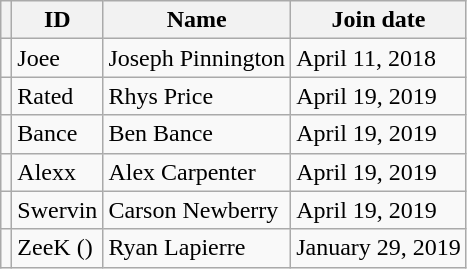<table class="wikitable">
<tr>
<th></th>
<th>ID</th>
<th>Name</th>
<th>Join date</th>
</tr>
<tr>
<td></td>
<td>Joee</td>
<td>Joseph Pinnington</td>
<td>April 11, 2018</td>
</tr>
<tr>
<td></td>
<td>Rated</td>
<td>Rhys Price</td>
<td>April 19, 2019</td>
</tr>
<tr>
<td></td>
<td>Bance</td>
<td>Ben Bance</td>
<td>April 19, 2019</td>
</tr>
<tr>
<td></td>
<td>Alexx</td>
<td>Alex Carpenter</td>
<td>April 19, 2019</td>
</tr>
<tr>
<td></td>
<td>Swervin</td>
<td>Carson Newberry</td>
<td>April 19, 2019</td>
</tr>
<tr>
<td></td>
<td>ZeeK ()</td>
<td>Ryan Lapierre</td>
<td>January 29, 2019</td>
</tr>
</table>
